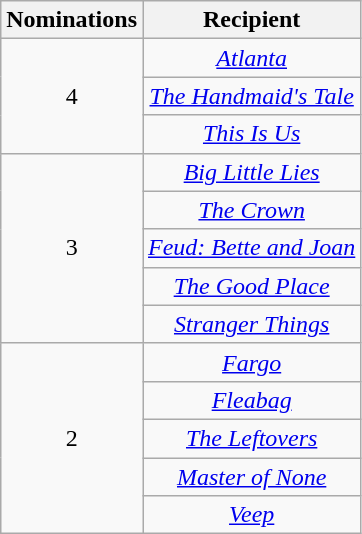<table class="wikitable" rowspan="2" style="text-align:center;" background: #f6e39c;>
<tr>
<th scope="col" style="width:55px;">Nominations</th>
<th scope="col" style="text-align:center;">Recipient</th>
</tr>
<tr>
<td rowspan="3" style="text-align:center">4</td>
<td><em><a href='#'>Atlanta</a></em></td>
</tr>
<tr>
<td><em><a href='#'>The Handmaid's Tale</a></em></td>
</tr>
<tr>
<td><em><a href='#'>This Is Us</a></em></td>
</tr>
<tr>
<td rowspan="5" style="text-align:center">3</td>
<td><em><a href='#'>Big Little Lies</a></em></td>
</tr>
<tr>
<td><em><a href='#'>The Crown</a></em></td>
</tr>
<tr>
<td><em><a href='#'>Feud: Bette and Joan</a></em></td>
</tr>
<tr>
<td><em><a href='#'>The Good Place</a></em></td>
</tr>
<tr>
<td><em><a href='#'>Stranger Things</a></em></td>
</tr>
<tr>
<td rowspan="5" style="text-align:center">2</td>
<td><em><a href='#'>Fargo</a></em></td>
</tr>
<tr>
<td><em><a href='#'>Fleabag</a></em></td>
</tr>
<tr>
<td><em><a href='#'>The Leftovers</a></em></td>
</tr>
<tr>
<td><em><a href='#'>Master of None</a></em></td>
</tr>
<tr>
<td><em><a href='#'>Veep</a></em></td>
</tr>
</table>
